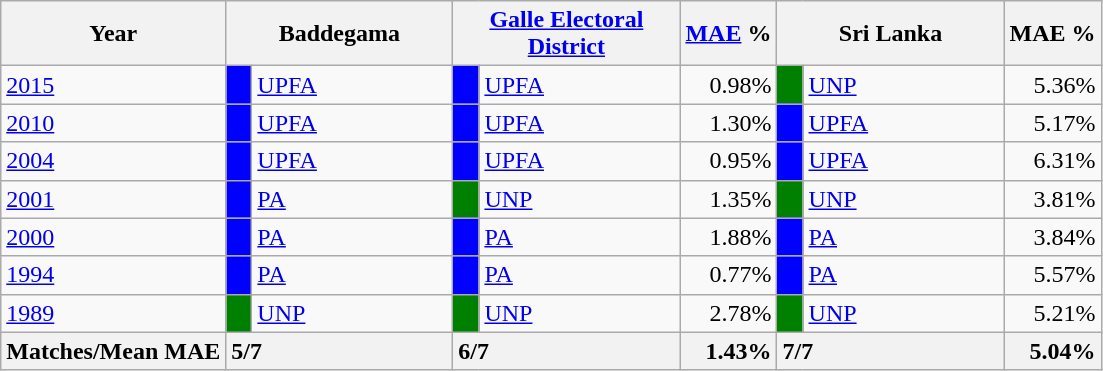<table class="wikitable">
<tr>
<th>Year</th>
<th colspan="2" width="144px">Baddegama</th>
<th colspan="2" width="144px"><a href='#'>Galle Electoral District</a></th>
<th><a href='#'>MAE</a> %</th>
<th colspan="2" width="144px">Sri Lanka</th>
<th>MAE %</th>
</tr>
<tr>
<td><a href='#'>2015</a></td>
<td style="background-color:blue;" width="10px"></td>
<td style="text-align:left;"><a href='#'>UPFA</a></td>
<td style="background-color:blue;" width="10px"></td>
<td style="text-align:left;"><a href='#'>UPFA</a></td>
<td style="text-align:right;">0.98%</td>
<td style="background-color:green;" width="10px"></td>
<td style="text-align:left;"><a href='#'>UNP</a></td>
<td style="text-align:right;">5.36%</td>
</tr>
<tr>
<td><a href='#'>2010</a></td>
<td style="background-color:blue;" width="10px"></td>
<td style="text-align:left;"><a href='#'>UPFA</a></td>
<td style="background-color:blue;" width="10px"></td>
<td style="text-align:left;"><a href='#'>UPFA</a></td>
<td style="text-align:right;">1.30%</td>
<td style="background-color:blue;" width="10px"></td>
<td style="text-align:left;"><a href='#'>UPFA</a></td>
<td style="text-align:right;">5.17%</td>
</tr>
<tr>
<td><a href='#'>2004</a></td>
<td style="background-color:blue;" width="10px"></td>
<td style="text-align:left;"><a href='#'>UPFA</a></td>
<td style="background-color:blue;" width="10px"></td>
<td style="text-align:left;"><a href='#'>UPFA</a></td>
<td style="text-align:right;">0.95%</td>
<td style="background-color:blue;" width="10px"></td>
<td style="text-align:left;"><a href='#'>UPFA</a></td>
<td style="text-align:right;">6.31%</td>
</tr>
<tr>
<td><a href='#'>2001</a></td>
<td style="background-color:blue;" width="10px"></td>
<td style="text-align:left;"><a href='#'>PA</a></td>
<td style="background-color:green;" width="10px"></td>
<td style="text-align:left;"><a href='#'>UNP</a></td>
<td style="text-align:right;">1.35%</td>
<td style="background-color:green;" width="10px"></td>
<td style="text-align:left;"><a href='#'>UNP</a></td>
<td style="text-align:right;">3.81%</td>
</tr>
<tr>
<td><a href='#'>2000</a></td>
<td style="background-color:blue;" width="10px"></td>
<td style="text-align:left;"><a href='#'>PA</a></td>
<td style="background-color:blue;" width="10px"></td>
<td style="text-align:left;"><a href='#'>PA</a></td>
<td style="text-align:right;">1.88%</td>
<td style="background-color:blue;" width="10px"></td>
<td style="text-align:left;"><a href='#'>PA</a></td>
<td style="text-align:right;">3.84%</td>
</tr>
<tr>
<td><a href='#'>1994</a></td>
<td style="background-color:blue;" width="10px"></td>
<td style="text-align:left;"><a href='#'>PA</a></td>
<td style="background-color:blue;" width="10px"></td>
<td style="text-align:left;"><a href='#'>PA</a></td>
<td style="text-align:right;">0.77%</td>
<td style="background-color:blue;" width="10px"></td>
<td style="text-align:left;"><a href='#'>PA</a></td>
<td style="text-align:right;">5.57%</td>
</tr>
<tr>
<td><a href='#'>1989</a></td>
<td style="background-color:green;" width="10px"></td>
<td style="text-align:left;"><a href='#'>UNP</a></td>
<td style="background-color:green;" width="10px"></td>
<td style="text-align:left;"><a href='#'>UNP</a></td>
<td style="text-align:right;">2.78%</td>
<td style="background-color:green;" width="10px"></td>
<td style="text-align:left;"><a href='#'>UNP</a></td>
<td style="text-align:right;">5.21%</td>
</tr>
<tr>
<th>Matches/Mean MAE</th>
<th style="text-align:left;"colspan="2" width="144px">5/7</th>
<th style="text-align:left;"colspan="2" width="144px">6/7</th>
<th style="text-align:right;">1.43%</th>
<th style="text-align:left;"colspan="2" width="144px">7/7</th>
<th style="text-align:right;">5.04%</th>
</tr>
</table>
